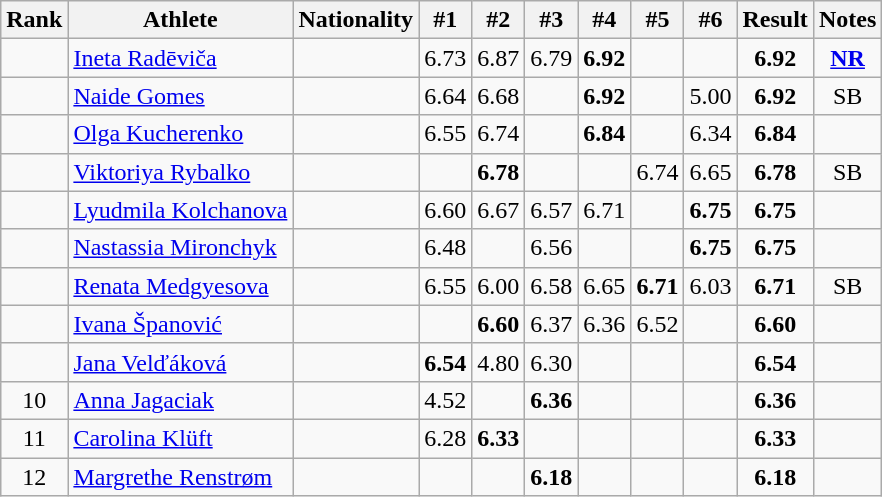<table class="wikitable sortable" style="text-align:center">
<tr>
<th>Rank</th>
<th>Athlete</th>
<th>Nationality</th>
<th>#1</th>
<th>#2</th>
<th>#3</th>
<th>#4</th>
<th>#5</th>
<th>#6</th>
<th>Result</th>
<th>Notes</th>
</tr>
<tr>
<td></td>
<td align="left"><a href='#'>Ineta Radēviča</a></td>
<td align=left></td>
<td>6.73</td>
<td>6.87</td>
<td>6.79</td>
<td><strong>6.92</strong></td>
<td></td>
<td></td>
<td><strong>6.92</strong></td>
<td><strong><a href='#'>NR</a></strong></td>
</tr>
<tr>
<td></td>
<td align="left"><a href='#'>Naide Gomes</a></td>
<td align=left></td>
<td>6.64</td>
<td>6.68</td>
<td></td>
<td><strong>6.92</strong></td>
<td></td>
<td>5.00</td>
<td><strong>6.92</strong></td>
<td>SB</td>
</tr>
<tr>
<td></td>
<td align="left"><a href='#'>Olga Kucherenko</a></td>
<td align=left></td>
<td>6.55</td>
<td>6.74</td>
<td></td>
<td><strong>6.84</strong></td>
<td></td>
<td>6.34</td>
<td><strong>6.84</strong></td>
<td></td>
</tr>
<tr>
<td></td>
<td align="left"><a href='#'>Viktoriya Rybalko</a></td>
<td align=left></td>
<td></td>
<td><strong>6.78</strong></td>
<td></td>
<td></td>
<td>6.74</td>
<td>6.65</td>
<td><strong>6.78</strong></td>
<td>SB</td>
</tr>
<tr>
<td></td>
<td align="left"><a href='#'>Lyudmila Kolchanova</a></td>
<td align=left></td>
<td>6.60</td>
<td>6.67</td>
<td>6.57</td>
<td>6.71</td>
<td></td>
<td><strong>6.75</strong></td>
<td><strong>6.75</strong></td>
<td></td>
</tr>
<tr>
<td></td>
<td align="left"><a href='#'>Nastassia Mironchyk</a></td>
<td align=left></td>
<td>6.48</td>
<td></td>
<td>6.56</td>
<td></td>
<td></td>
<td><strong>6.75</strong></td>
<td><strong>6.75</strong></td>
<td></td>
</tr>
<tr>
<td></td>
<td align="left"><a href='#'>Renata Medgyesova</a></td>
<td align=left></td>
<td>6.55</td>
<td>6.00</td>
<td>6.58</td>
<td>6.65</td>
<td><strong>6.71</strong></td>
<td>6.03</td>
<td><strong>6.71</strong></td>
<td>SB</td>
</tr>
<tr>
<td></td>
<td align="left"><a href='#'>Ivana Španović</a></td>
<td align=left></td>
<td></td>
<td><strong>6.60</strong></td>
<td>6.37</td>
<td>6.36</td>
<td>6.52</td>
<td></td>
<td><strong>6.60</strong></td>
<td></td>
</tr>
<tr>
<td></td>
<td align="left"><a href='#'>Jana Velďáková</a></td>
<td align=left></td>
<td><strong>6.54</strong></td>
<td>4.80</td>
<td>6.30</td>
<td></td>
<td></td>
<td></td>
<td><strong>6.54</strong></td>
<td></td>
</tr>
<tr>
<td>10</td>
<td align="left"><a href='#'>Anna Jagaciak</a></td>
<td align=left></td>
<td>4.52</td>
<td></td>
<td><strong>6.36</strong></td>
<td></td>
<td></td>
<td></td>
<td><strong>6.36</strong></td>
<td></td>
</tr>
<tr>
<td>11</td>
<td align="left"><a href='#'>Carolina Klüft</a></td>
<td align=left></td>
<td>6.28</td>
<td><strong>6.33</strong></td>
<td></td>
<td></td>
<td></td>
<td></td>
<td><strong>6.33</strong></td>
<td></td>
</tr>
<tr>
<td>12</td>
<td align="left"><a href='#'>Margrethe Renstrøm</a></td>
<td align=left></td>
<td></td>
<td></td>
<td><strong>6.18</strong></td>
<td></td>
<td></td>
<td></td>
<td><strong>6.18</strong></td>
<td></td>
</tr>
</table>
